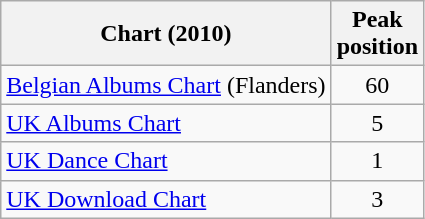<table class="wikitable">
<tr>
<th>Chart (2010)</th>
<th>Peak<br>position</th>
</tr>
<tr>
<td><a href='#'>Belgian Albums Chart</a> (Flanders)</td>
<td style="text-align:center;">60</td>
</tr>
<tr>
<td><a href='#'>UK Albums Chart</a></td>
<td align="center">5</td>
</tr>
<tr>
<td><a href='#'>UK Dance Chart</a></td>
<td align="center">1</td>
</tr>
<tr>
<td><a href='#'>UK Download Chart</a></td>
<td align="center">3</td>
</tr>
</table>
